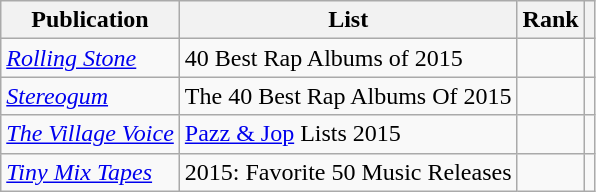<table class="sortable wikitable">
<tr>
<th>Publication</th>
<th>List</th>
<th>Rank</th>
<th class="unsortable"></th>
</tr>
<tr>
<td><em><a href='#'>Rolling Stone</a></em></td>
<td>40 Best Rap Albums of 2015</td>
<td></td>
<td></td>
</tr>
<tr>
<td><em><a href='#'>Stereogum</a></em></td>
<td>The 40 Best Rap Albums Of 2015</td>
<td></td>
<td></td>
</tr>
<tr>
<td><em><a href='#'>The Village Voice</a></em></td>
<td><a href='#'>Pazz & Jop</a> Lists 2015</td>
<td></td>
<td></td>
</tr>
<tr>
<td><em><a href='#'>Tiny Mix Tapes</a></em></td>
<td>2015: Favorite 50 Music Releases</td>
<td></td>
<td></td>
</tr>
</table>
